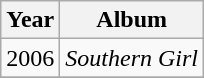<table class="wikitable">
<tr>
<th align="left">Year</th>
<th align="left">Album</th>
</tr>
<tr>
<td align="left">2006</td>
<td align="left"><em>Southern Girl</em></td>
</tr>
<tr>
</tr>
</table>
